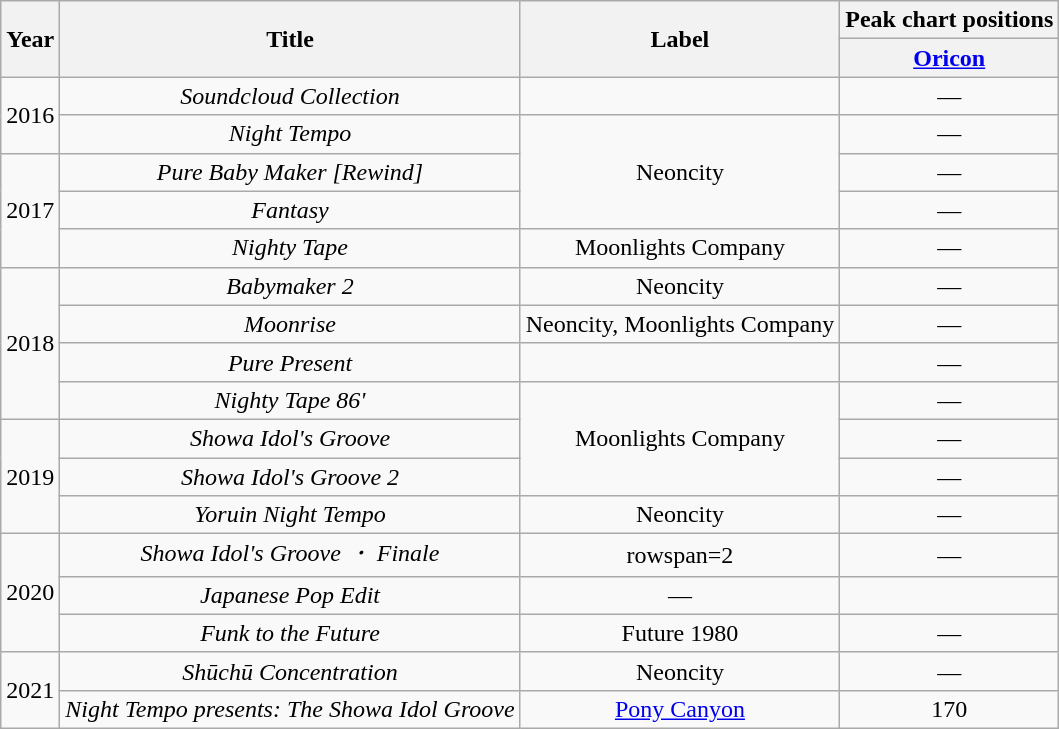<table class="wikitable plainrowheaders" style="text-align:center;">
<tr>
<th rowspan=2 scope="col">Year</th>
<th rowspan=2 scope="col">Title</th>
<th rowspan=2 scope="col">Label</th>
<th scope="col">Peak chart positions</th>
</tr>
<tr>
<th><a href='#'>Oricon</a></th>
</tr>
<tr>
<td rowspan=2>2016</td>
<td><em>Soundcloud Collection</em></td>
<td></td>
<td align=center>—</td>
</tr>
<tr>
<td><em>Night Tempo</em></td>
<td rowspan=3>Neoncity</td>
<td align=center>—</td>
</tr>
<tr>
<td rowspan=3>2017</td>
<td><em>Pure Baby Maker [Rewind]</em></td>
<td align=center>—</td>
</tr>
<tr>
<td><em>Fantasy</em></td>
<td align=center>—</td>
</tr>
<tr>
<td><em>Nighty Tape</em></td>
<td>Moonlights Company</td>
<td align=center>—</td>
</tr>
<tr>
<td rowspan=4>2018</td>
<td><em>Babymaker 2</em></td>
<td>Neoncity</td>
<td align=center>—</td>
</tr>
<tr>
<td><em>Moonrise</em></td>
<td>Neoncity, Moonlights Company</td>
<td align=center>—</td>
</tr>
<tr>
<td><em>Pure Present</em></td>
<td></td>
<td align=center>—</td>
</tr>
<tr>
<td><em>Nighty Tape 86' </em></td>
<td rowspan=3>Moonlights Company</td>
<td align=center>—</td>
</tr>
<tr>
<td rowspan=3>2019</td>
<td><em>Showa Idol's Groove</em></td>
<td align=center>—</td>
</tr>
<tr>
<td><em>Showa Idol's Groove 2</em></td>
<td align=center>—</td>
</tr>
<tr>
<td><em>Yoruin Night Tempo</em></td>
<td>Neoncity</td>
<td align=center>—</td>
</tr>
<tr>
<td rowspan=3>2020</td>
<td><em>Showa Idol's Groove ・ Finale</em></td>
<td>rowspan=2 </td>
<td align=center>—</td>
</tr>
<tr>
<td><em>Japanese Pop Edit</em></td>
<td align=center>—</td>
</tr>
<tr>
<td><em>Funk to the Future</em></td>
<td>Future 1980</td>
<td align=center>—</td>
</tr>
<tr>
<td rowspan=2>2021</td>
<td><em>Shūchū Concentration</em></td>
<td>Neoncity</td>
<td align=center>—</td>
</tr>
<tr>
<td><em>Night Tempo presents: The Showa Idol Groove</em></td>
<td><a href='#'>Pony Canyon</a></td>
<td>170</td>
</tr>
</table>
